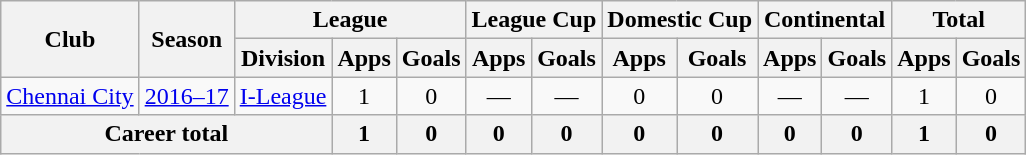<table class="wikitable" style="text-align: center;">
<tr>
<th rowspan="2">Club</th>
<th rowspan="2">Season</th>
<th colspan="3">League</th>
<th colspan="2">League Cup</th>
<th colspan="2">Domestic Cup</th>
<th colspan="2">Continental</th>
<th colspan="2">Total</th>
</tr>
<tr>
<th>Division</th>
<th>Apps</th>
<th>Goals</th>
<th>Apps</th>
<th>Goals</th>
<th>Apps</th>
<th>Goals</th>
<th>Apps</th>
<th>Goals</th>
<th>Apps</th>
<th>Goals</th>
</tr>
<tr>
<td rowspan="1"><a href='#'>Chennai City</a></td>
<td><a href='#'>2016–17</a></td>
<td><a href='#'>I-League</a></td>
<td>1</td>
<td>0</td>
<td>—</td>
<td>—</td>
<td>0</td>
<td>0</td>
<td>—</td>
<td>—</td>
<td>1</td>
<td>0</td>
</tr>
<tr>
<th colspan="3">Career total</th>
<th>1</th>
<th>0</th>
<th>0</th>
<th>0</th>
<th>0</th>
<th>0</th>
<th>0</th>
<th>0</th>
<th>1</th>
<th>0</th>
</tr>
</table>
